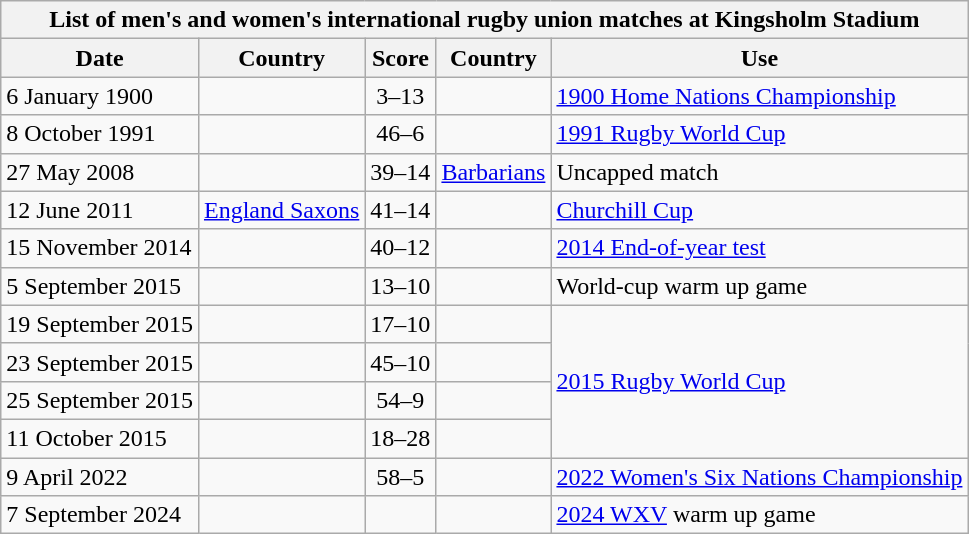<table class="wikitable">
<tr>
<th colspan=5>List of men's and women's international rugby union matches at Kingsholm Stadium</th>
</tr>
<tr>
<th>Date</th>
<th>Country</th>
<th>Score</th>
<th>Country</th>
<th>Use</th>
</tr>
<tr>
<td>6 January 1900</td>
<td align="right"></td>
<td align="center">3–13</td>
<td></td>
<td><a href='#'>1900 Home Nations Championship</a></td>
</tr>
<tr>
<td>8 October 1991</td>
<td align="right"></td>
<td align="center">46–6</td>
<td></td>
<td><a href='#'>1991 Rugby World Cup</a></td>
</tr>
<tr>
<td>27 May 2008</td>
<td align="right"></td>
<td align="center">39–14</td>
<td><a href='#'>Barbarians</a></td>
<td>Uncapped match</td>
</tr>
<tr>
<td>12 June 2011</td>
<td align="right"><a href='#'>England Saxons</a></td>
<td align="center">41–14</td>
<td></td>
<td><a href='#'>Churchill Cup</a></td>
</tr>
<tr>
<td>15 November 2014</td>
<td align="right"></td>
<td align="center">40–12</td>
<td></td>
<td><a href='#'>2014 End-of-year test</a></td>
</tr>
<tr>
<td>5 September 2015</td>
<td align="right"></td>
<td align="center">13–10</td>
<td></td>
<td>World-cup warm up game</td>
</tr>
<tr>
<td>19 September 2015</td>
<td align="right"></td>
<td align="center">17–10</td>
<td></td>
<td rowspan=4><a href='#'>2015 Rugby World Cup</a></td>
</tr>
<tr>
<td>23 September 2015</td>
<td align="right"></td>
<td align="center">45–10</td>
<td></td>
</tr>
<tr>
<td>25 September 2015</td>
<td align="right"></td>
<td align="center">54–9</td>
<td></td>
</tr>
<tr>
<td>11 October 2015</td>
<td align="right"></td>
<td align="center">18–28</td>
<td></td>
</tr>
<tr>
<td>9 April 2022</td>
<td align="right"></td>
<td align="center">58–5</td>
<td></td>
<td><a href='#'>2022 Women's Six Nations Championship</a></td>
</tr>
<tr>
<td>7 September 2024</td>
<td align="right"></td>
<td align="center"></td>
<td></td>
<td><a href='#'>2024 WXV</a> warm up game</td>
</tr>
</table>
